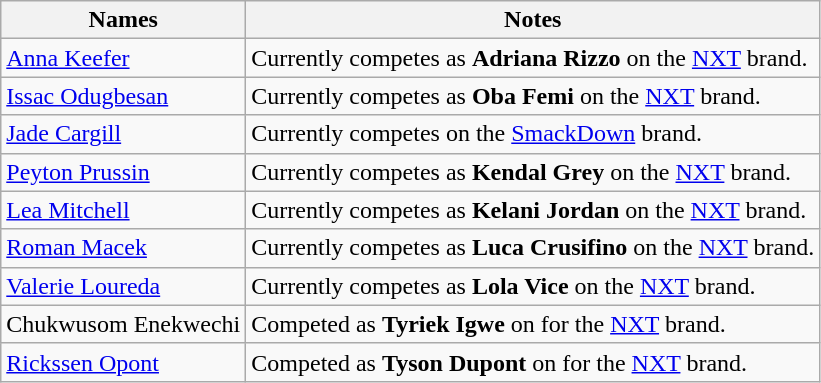<table class="wikitable sortable">
<tr>
<th>Names</th>
<th>Notes</th>
</tr>
<tr>
<td><a href='#'>Anna Keefer</a></td>
<td>Currently competes as <strong>Adriana Rizzo</strong> on the <a href='#'>NXT</a> brand.</td>
</tr>
<tr>
<td><a href='#'>Issac Odugbesan</a></td>
<td>Currently competes as <strong>Oba Femi</strong> on the <a href='#'>NXT</a> brand.</td>
</tr>
<tr>
<td><a href='#'>Jade Cargill</a></td>
<td>Currently competes on the <a href='#'>SmackDown</a> brand.</td>
</tr>
<tr>
<td><a href='#'>Peyton Prussin</a></td>
<td>Currently competes as <strong>Kendal Grey</strong> on the <a href='#'>NXT</a> brand.</td>
</tr>
<tr>
<td><a href='#'>Lea Mitchell</a></td>
<td>Currently competes as <strong>Kelani Jordan</strong> on the <a href='#'>NXT</a> brand.</td>
</tr>
<tr>
<td><a href='#'>Roman Macek</a></td>
<td>Currently competes as <strong>Luca Crusifino</strong> on the <a href='#'>NXT</a> brand.</td>
</tr>
<tr>
<td><a href='#'>Valerie Loureda</a></td>
<td>Currently competes as <strong>Lola Vice</strong> on the <a href='#'>NXT</a> brand.</td>
</tr>
<tr>
<td>Chukwusom Enekwechi</td>
<td>Competed as <strong>Tyriek Igwe</strong> on for the <a href='#'>NXT</a> brand.</td>
</tr>
<tr>
<td><a href='#'>Rickssen Opont</a></td>
<td>Competed as <strong>Tyson Dupont</strong> on for the <a href='#'>NXT</a> brand.</td>
</tr>
</table>
